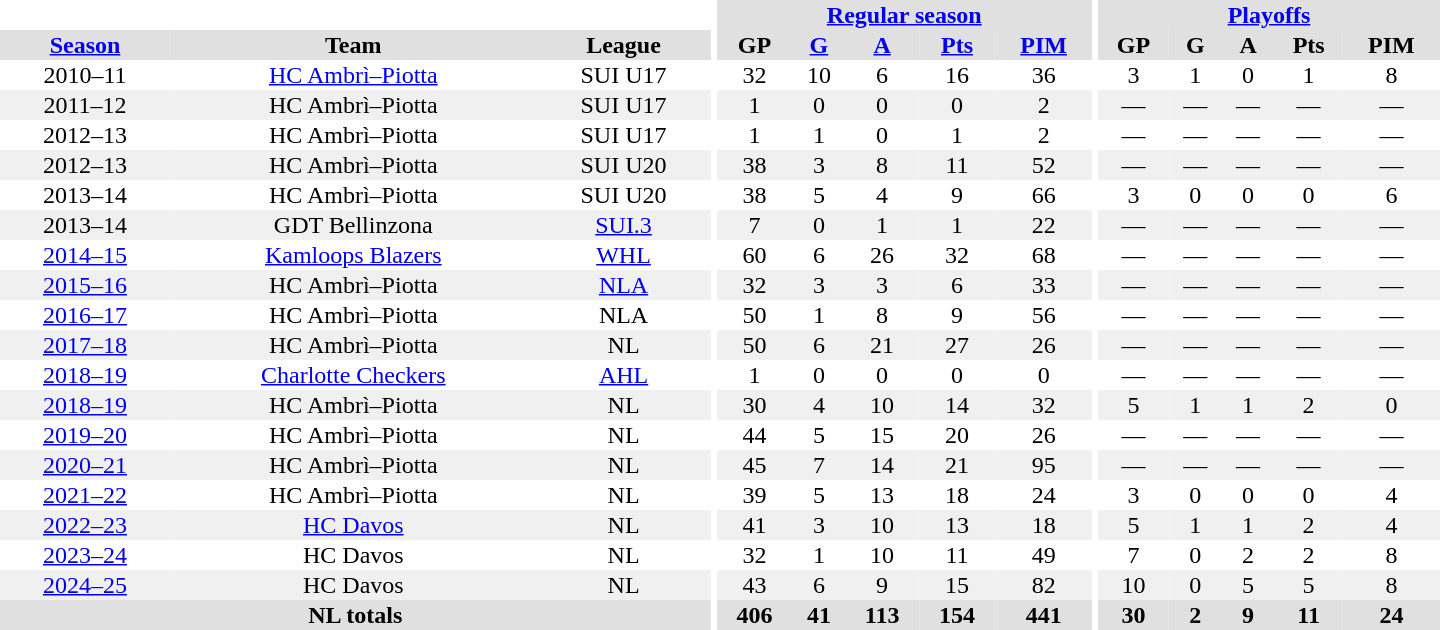<table border="0" cellpadding="1" cellspacing="0" style="text-align:center; width:60em">
<tr bgcolor="#e0e0e0">
<th colspan="3" bgcolor="#ffffff"></th>
<th rowspan="99" bgcolor="#ffffff"></th>
<th colspan="5"><a href='#'>Regular season</a></th>
<th rowspan="99" bgcolor="#ffffff"></th>
<th colspan="5"><a href='#'>Playoffs</a></th>
</tr>
<tr bgcolor="#e0e0e0">
<th><a href='#'>Season</a></th>
<th>Team</th>
<th>League</th>
<th>GP</th>
<th><a href='#'>G</a></th>
<th><a href='#'>A</a></th>
<th><a href='#'>Pts</a></th>
<th><a href='#'>PIM</a></th>
<th>GP</th>
<th>G</th>
<th>A</th>
<th>Pts</th>
<th>PIM</th>
</tr>
<tr>
<td>2010–11</td>
<td><a href='#'>HC Ambrì–Piotta</a></td>
<td>SUI U17</td>
<td>32</td>
<td>10</td>
<td>6</td>
<td>16</td>
<td>36</td>
<td>3</td>
<td>1</td>
<td>0</td>
<td>1</td>
<td>8</td>
</tr>
<tr bgcolor="#f0f0f0">
<td>2011–12</td>
<td>HC Ambrì–Piotta</td>
<td>SUI U17</td>
<td>1</td>
<td>0</td>
<td>0</td>
<td>0</td>
<td>2</td>
<td>—</td>
<td>—</td>
<td>—</td>
<td>—</td>
<td>—</td>
</tr>
<tr>
<td>2012–13</td>
<td>HC Ambrì–Piotta</td>
<td>SUI U17</td>
<td>1</td>
<td>1</td>
<td>0</td>
<td>1</td>
<td>2</td>
<td>—</td>
<td>—</td>
<td>—</td>
<td>—</td>
<td>—</td>
</tr>
<tr bgcolor="#f0f0f0">
<td>2012–13</td>
<td>HC Ambrì–Piotta</td>
<td>SUI U20</td>
<td>38</td>
<td>3</td>
<td>8</td>
<td>11</td>
<td>52</td>
<td>—</td>
<td>—</td>
<td>—</td>
<td>—</td>
<td>—</td>
</tr>
<tr>
<td>2013–14</td>
<td>HC Ambrì–Piotta</td>
<td>SUI U20</td>
<td>38</td>
<td>5</td>
<td>4</td>
<td>9</td>
<td>66</td>
<td>3</td>
<td>0</td>
<td>0</td>
<td>0</td>
<td>6</td>
</tr>
<tr bgcolor="#f0f0f0">
<td>2013–14</td>
<td>GDT Bellinzona</td>
<td><a href='#'>SUI.3</a></td>
<td>7</td>
<td>0</td>
<td>1</td>
<td>1</td>
<td>22</td>
<td>—</td>
<td>—</td>
<td>—</td>
<td>—</td>
<td>—</td>
</tr>
<tr>
<td><a href='#'>2014–15</a></td>
<td><a href='#'>Kamloops Blazers</a></td>
<td><a href='#'>WHL</a></td>
<td>60</td>
<td>6</td>
<td>26</td>
<td>32</td>
<td>68</td>
<td>—</td>
<td>—</td>
<td>—</td>
<td>—</td>
<td>—</td>
</tr>
<tr bgcolor="#f0f0f0">
<td><a href='#'>2015–16</a></td>
<td>HC Ambrì–Piotta</td>
<td><a href='#'>NLA</a></td>
<td>32</td>
<td>3</td>
<td>3</td>
<td>6</td>
<td>33</td>
<td>—</td>
<td>—</td>
<td>—</td>
<td>—</td>
<td>—</td>
</tr>
<tr>
<td><a href='#'>2016–17</a></td>
<td>HC Ambrì–Piotta</td>
<td>NLA</td>
<td>50</td>
<td>1</td>
<td>8</td>
<td>9</td>
<td>56</td>
<td>—</td>
<td>—</td>
<td>—</td>
<td>—</td>
<td>—</td>
</tr>
<tr bgcolor="#f0f0f0">
<td><a href='#'>2017–18</a></td>
<td>HC Ambrì–Piotta</td>
<td>NL</td>
<td>50</td>
<td>6</td>
<td>21</td>
<td>27</td>
<td>26</td>
<td>—</td>
<td>—</td>
<td>—</td>
<td>—</td>
<td>—</td>
</tr>
<tr>
<td><a href='#'>2018–19</a></td>
<td><a href='#'>Charlotte Checkers</a></td>
<td><a href='#'>AHL</a></td>
<td>1</td>
<td>0</td>
<td>0</td>
<td>0</td>
<td>0</td>
<td>—</td>
<td>—</td>
<td>—</td>
<td>—</td>
<td>—</td>
</tr>
<tr bgcolor="#f0f0f0">
<td><a href='#'>2018–19</a></td>
<td>HC Ambrì–Piotta</td>
<td>NL</td>
<td>30</td>
<td>4</td>
<td>10</td>
<td>14</td>
<td>32</td>
<td>5</td>
<td>1</td>
<td>1</td>
<td>2</td>
<td>0</td>
</tr>
<tr>
<td><a href='#'>2019–20</a></td>
<td>HC Ambrì–Piotta</td>
<td>NL</td>
<td>44</td>
<td>5</td>
<td>15</td>
<td>20</td>
<td>26</td>
<td>—</td>
<td>—</td>
<td>—</td>
<td>—</td>
<td>—</td>
</tr>
<tr bgcolor="#f0f0f0">
<td><a href='#'>2020–21</a></td>
<td>HC Ambrì–Piotta</td>
<td>NL</td>
<td>45</td>
<td>7</td>
<td>14</td>
<td>21</td>
<td>95</td>
<td>—</td>
<td>—</td>
<td>—</td>
<td>—</td>
<td>—</td>
</tr>
<tr>
<td><a href='#'>2021–22</a></td>
<td>HC Ambrì–Piotta</td>
<td>NL</td>
<td>39</td>
<td>5</td>
<td>13</td>
<td>18</td>
<td>24</td>
<td>3</td>
<td>0</td>
<td>0</td>
<td>0</td>
<td>4</td>
</tr>
<tr bgcolor="#f0f0f0">
<td><a href='#'>2022–23</a></td>
<td><a href='#'>HC Davos</a></td>
<td>NL</td>
<td>41</td>
<td>3</td>
<td>10</td>
<td>13</td>
<td>18</td>
<td>5</td>
<td>1</td>
<td>1</td>
<td>2</td>
<td>4</td>
</tr>
<tr>
<td><a href='#'>2023–24</a></td>
<td>HC Davos</td>
<td>NL</td>
<td>32</td>
<td>1</td>
<td>10</td>
<td>11</td>
<td>49</td>
<td>7</td>
<td>0</td>
<td>2</td>
<td>2</td>
<td>8</td>
</tr>
<tr bgcolor="#f0f0f0">
<td><a href='#'>2024–25</a></td>
<td>HC Davos</td>
<td>NL</td>
<td>43</td>
<td>6</td>
<td>9</td>
<td>15</td>
<td>82</td>
<td>10</td>
<td>0</td>
<td>5</td>
<td>5</td>
<td>8</td>
</tr>
<tr bgcolor="#e0e0e0">
<th colspan="3">NL totals</th>
<th>406</th>
<th>41</th>
<th>113</th>
<th>154</th>
<th>441</th>
<th>30</th>
<th>2</th>
<th>9</th>
<th>11</th>
<th>24</th>
</tr>
</table>
